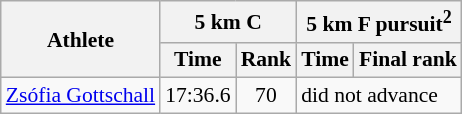<table class="wikitable" border="1" style="font-size:90%">
<tr>
<th rowspan=2>Athlete</th>
<th colspan=2>5 km C</th>
<th colspan=2>5 km F pursuit<sup>2</sup></th>
</tr>
<tr>
<th>Time</th>
<th>Rank</th>
<th>Time</th>
<th>Final rank</th>
</tr>
<tr>
<td><a href='#'>Zsófia Gottschall</a></td>
<td align=center>17:36.6</td>
<td align=center>70</td>
<td colspan="2">did not advance</td>
</tr>
</table>
